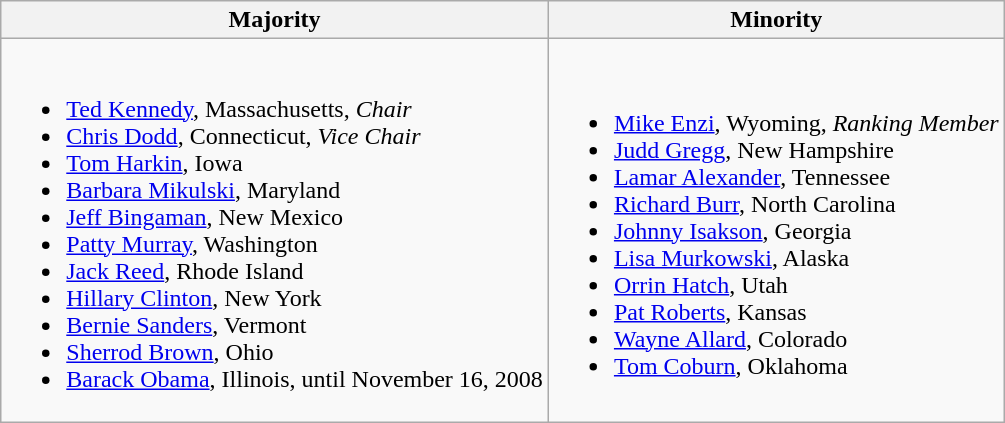<table class=wikitable>
<tr>
<th>Majority</th>
<th>Minority</th>
</tr>
<tr>
<td><br><ul><li><a href='#'>Ted Kennedy</a>, Massachusetts, <em>Chair</em></li><li><a href='#'>Chris Dodd</a>, Connecticut, <em>Vice Chair</em></li><li><a href='#'>Tom Harkin</a>, Iowa</li><li><a href='#'>Barbara Mikulski</a>, Maryland</li><li><a href='#'>Jeff Bingaman</a>, New Mexico</li><li><a href='#'>Patty Murray</a>, Washington</li><li><a href='#'>Jack Reed</a>, Rhode Island</li><li><a href='#'>Hillary Clinton</a>, New York</li><li><span><a href='#'>Bernie Sanders</a>, Vermont</span></li><li><a href='#'>Sherrod Brown</a>, Ohio</li><li><a href='#'>Barack Obama</a>, Illinois, until November 16, 2008</li></ul></td>
<td><br><ul><li><a href='#'>Mike Enzi</a>, Wyoming, <em>Ranking Member</em></li><li><a href='#'>Judd Gregg</a>, New Hampshire</li><li><a href='#'>Lamar Alexander</a>, Tennessee</li><li><a href='#'>Richard Burr</a>, North Carolina</li><li><a href='#'>Johnny Isakson</a>, Georgia</li><li><a href='#'>Lisa Murkowski</a>, Alaska</li><li><a href='#'>Orrin Hatch</a>, Utah</li><li><a href='#'>Pat Roberts</a>, Kansas</li><li><a href='#'>Wayne Allard</a>, Colorado</li><li><a href='#'>Tom Coburn</a>, Oklahoma</li></ul></td>
</tr>
</table>
